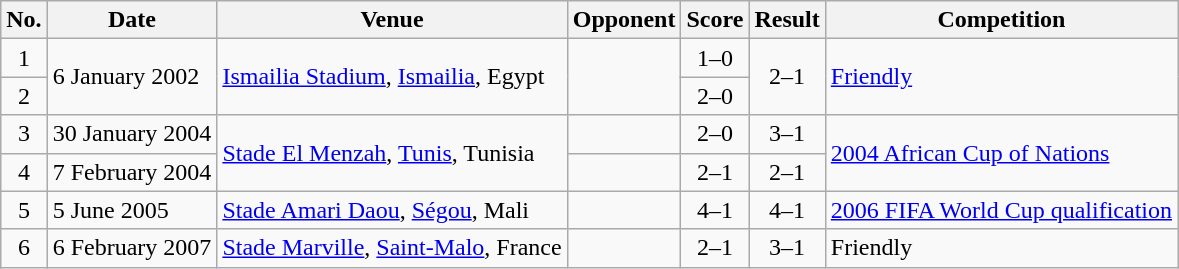<table class="wikitable sortable">
<tr>
<th scope="col">No.</th>
<th scope="col">Date</th>
<th scope="col">Venue</th>
<th scope="col">Opponent</th>
<th scope="col">Score</th>
<th scope="col">Result</th>
<th scope="col">Competition</th>
</tr>
<tr>
<td style="text-align:center;">1</td>
<td rowspan="2">6 January 2002</td>
<td rowspan="2"><a href='#'>Ismailia Stadium</a>, <a href='#'>Ismailia</a>, Egypt</td>
<td rowspan="2"></td>
<td style="text-align:center;">1–0</td>
<td rowspan="2" style="text-align:center;">2–1</td>
<td rowspan="2"><a href='#'>Friendly</a></td>
</tr>
<tr style="text-align:center;">
<td>2</td>
<td style="text-align:center;">2–0</td>
</tr>
<tr>
<td style="text-align:center;">3</td>
<td>30 January 2004</td>
<td rowspan="2"><a href='#'>Stade El Menzah</a>, <a href='#'>Tunis</a>, Tunisia</td>
<td></td>
<td style="text-align:center;">2–0</td>
<td style="text-align:center;">3–1</td>
<td rowspan="2"><a href='#'>2004 African Cup of Nations</a></td>
</tr>
<tr>
<td style="text-align:center;">4</td>
<td>7 February 2004</td>
<td></td>
<td style="text-align:center;">2–1</td>
<td style="text-align:center;">2–1</td>
</tr>
<tr>
<td style="text-align:center;">5</td>
<td>5 June 2005</td>
<td><a href='#'>Stade Amari Daou</a>, <a href='#'>Ségou</a>, Mali</td>
<td></td>
<td style="text-align:center;">4–1</td>
<td style="text-align:center;">4–1</td>
<td><a href='#'>2006 FIFA World Cup qualification</a></td>
</tr>
<tr>
<td style="text-align:center;">6</td>
<td>6 February 2007</td>
<td><a href='#'>Stade Marville</a>, <a href='#'>Saint-Malo</a>, France</td>
<td></td>
<td style="text-align:center;">2–1</td>
<td style="text-align:center;">3–1</td>
<td rowspan="2">Friendly</td>
</tr>
</table>
